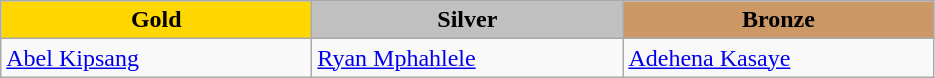<table class="wikitable" style="text-align:left">
<tr align="center">
<td width=200 bgcolor=gold><strong>Gold</strong></td>
<td width=200 bgcolor=silver><strong>Silver</strong></td>
<td width=200 bgcolor=CC9966><strong>Bronze</strong></td>
</tr>
<tr>
<td><a href='#'>Abel Kipsang</a><br><em></em></td>
<td><a href='#'>Ryan Mphahlele</a><br><em></em></td>
<td><a href='#'>Adehena Kasaye</a><br><em></em></td>
</tr>
</table>
